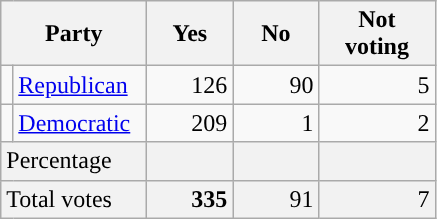<table class="wikitable" style="margin-right: 1em; background: #f9f9f9; text-align: right;">
<tr>
<th colspan="2" scope="col" style="width: 90px">Party</th>
<th scope="col" style="width: 50px">Yes</th>
<th scope="col" style="width: 50px">No</th>
<th scope="col" style="width: 70px">Not voting</th>
</tr>
<tr>
<td scope="row" style="background-color:"></td>
<td scope="row" style="text-align: left;"><a href='#'>Republican</a></td>
<td>126</td>
<td>90</td>
<td>5</td>
</tr>
<tr>
<td scope="row" style="background-color:"></td>
<td scope="row" style="text-align: left;"><a href='#'>Democratic</a></td>
<td>209</td>
<td>1</td>
<td>2</td>
</tr>
<tr class="tfoot" style="background:#f2f2f2;"|>
<td scope="row" colspan="2" style="text-align:left;">Percentage</td>
<td><strong></strong></td>
<td></td>
<td></td>
</tr>
<tr class="tfoot" style="background:#f2f2f2;">
<td scope="row" colspan="2" style="text-align:left;">Total votes</td>
<td><strong>335</strong></td>
<td>91</td>
<td>7</td>
</tr>
</table>
